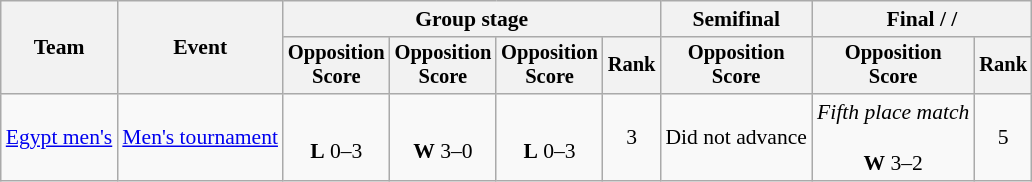<table class="wikitable" style="text-align:center; font-size:90%">
<tr>
<th rowspan=2>Team</th>
<th rowspan=2>Event</th>
<th colspan=4>Group stage</th>
<th>Semifinal</th>
<th colspan=2>Final /  / </th>
</tr>
<tr style="font-size:95%">
<th>Opposition<br>Score</th>
<th>Opposition<br>Score</th>
<th>Opposition<br>Score</th>
<th>Rank</th>
<th>Opposition<br>Score</th>
<th>Opposition<br>Score</th>
<th>Rank</th>
</tr>
<tr>
<td align=left><a href='#'>Egypt men's</a></td>
<td align=left><a href='#'>Men's tournament</a></td>
<td><br><strong>L</strong> 0–3</td>
<td><br><strong>W</strong> 3–0</td>
<td><br><strong>L</strong> 0–3</td>
<td>3</td>
<td>Did not advance</td>
<td><em>Fifth place match</em><br><br><strong>W</strong> 3–2</td>
<td>5</td>
</tr>
</table>
